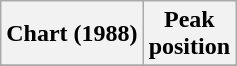<table class="wikitable">
<tr>
<th>Chart (1988)</th>
<th>Peak<br>position</th>
</tr>
<tr>
</tr>
</table>
